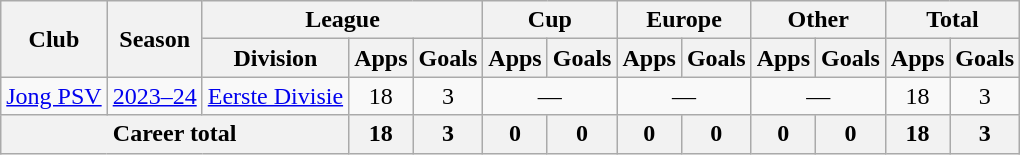<table class="wikitable" style="text-align:center">
<tr>
<th rowspan="2">Club</th>
<th rowspan="2">Season</th>
<th colspan="3">League</th>
<th colspan="2">Cup</th>
<th colspan="2">Europe</th>
<th colspan="2">Other</th>
<th colspan="2">Total</th>
</tr>
<tr>
<th>Division</th>
<th>Apps</th>
<th>Goals</th>
<th>Apps</th>
<th>Goals</th>
<th>Apps</th>
<th>Goals</th>
<th>Apps</th>
<th>Goals</th>
<th>Apps</th>
<th>Goals</th>
</tr>
<tr>
<td><a href='#'>Jong PSV</a></td>
<td><a href='#'>2023–24</a></td>
<td><a href='#'>Eerste Divisie</a></td>
<td>18</td>
<td>3</td>
<td colspan="2">—</td>
<td colspan="2">—</td>
<td colspan="2">—</td>
<td>18</td>
<td>3</td>
</tr>
<tr>
<th colspan="3">Career total</th>
<th>18</th>
<th>3</th>
<th>0</th>
<th>0</th>
<th>0</th>
<th>0</th>
<th>0</th>
<th>0</th>
<th>18</th>
<th>3</th>
</tr>
</table>
